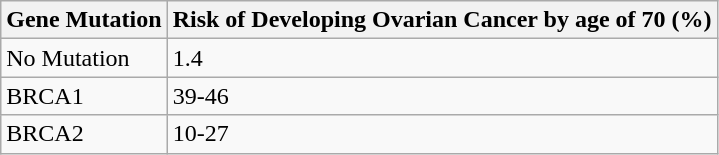<table class="wikitable">
<tr>
<th>Gene Mutation</th>
<th>Risk of Developing Ovarian Cancer by age of 70 (%)</th>
</tr>
<tr>
<td>No Mutation</td>
<td>1.4</td>
</tr>
<tr>
<td>BRCA1</td>
<td>39-46</td>
</tr>
<tr>
<td>BRCA2</td>
<td>10-27</td>
</tr>
</table>
